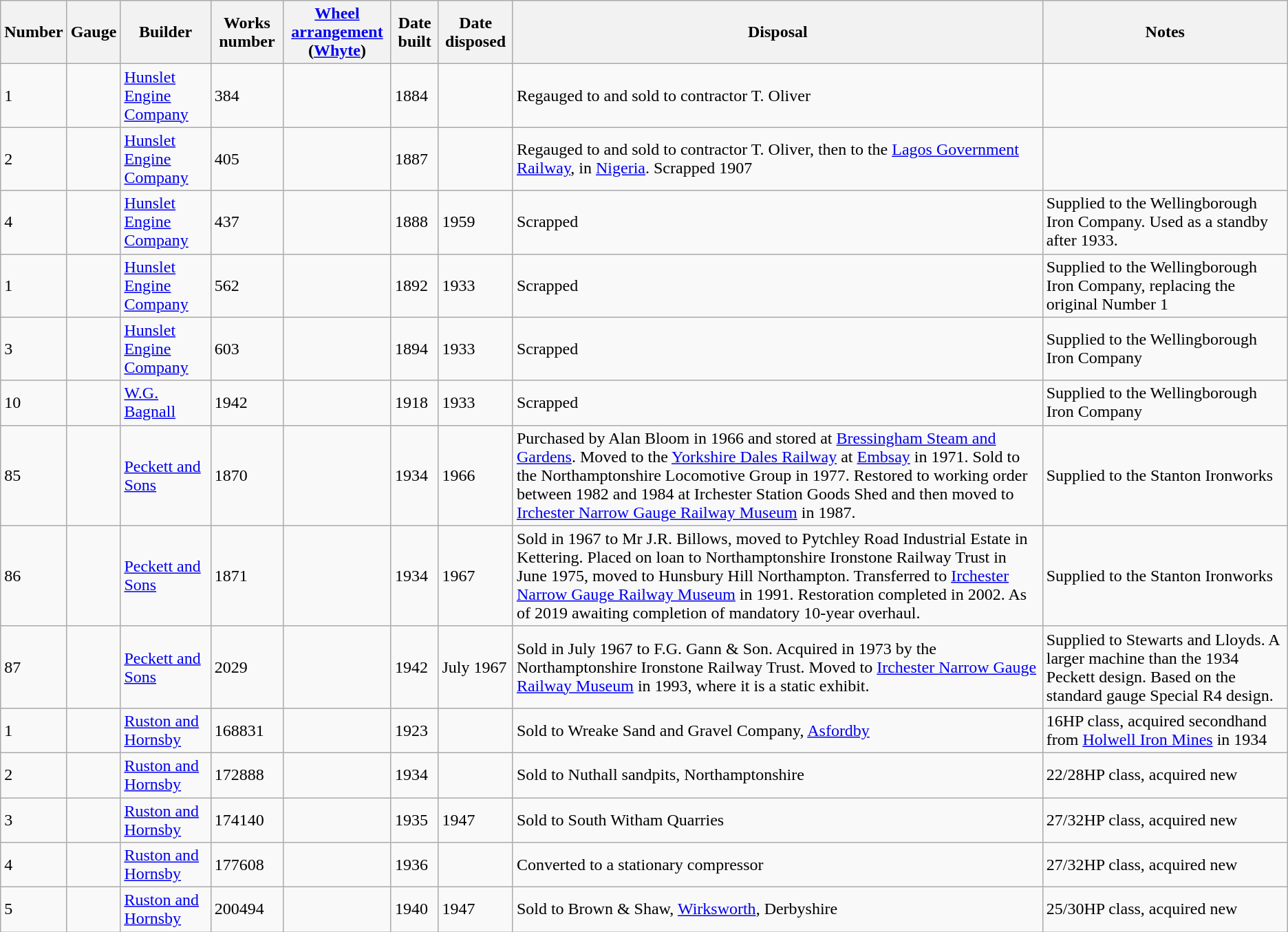<table class="wikitable sortable">
<tr>
<th>Number</th>
<th>Gauge</th>
<th>Builder</th>
<th>Works number</th>
<th><a href='#'>Wheel arrangement</a><br>(<a href='#'>Whyte</a>)</th>
<th>Date built</th>
<th>Date disposed</th>
<th>Disposal</th>
<th class=unsortable>Notes</th>
</tr>
<tr>
<td>1</td>
<td></td>
<td><a href='#'>Hunslet Engine Company</a></td>
<td>384</td>
<td></td>
<td>1884</td>
<td></td>
<td>Regauged to  and sold to contractor T. Oliver</td>
<td></td>
</tr>
<tr>
<td>2</td>
<td></td>
<td><a href='#'>Hunslet Engine Company</a></td>
<td>405</td>
<td></td>
<td>1887</td>
<td></td>
<td>Regauged to  and sold to contractor T. Oliver, then to the <a href='#'>Lagos Government Railway</a>, in <a href='#'>Nigeria</a>. Scrapped 1907</td>
<td></td>
</tr>
<tr>
<td>4</td>
<td></td>
<td><a href='#'>Hunslet Engine Company</a></td>
<td>437</td>
<td></td>
<td>1888</td>
<td>1959</td>
<td>Scrapped</td>
<td>Supplied to the Wellingborough Iron Company. Used as a standby after 1933.</td>
</tr>
<tr>
<td>1</td>
<td></td>
<td><a href='#'>Hunslet Engine Company</a></td>
<td>562</td>
<td></td>
<td>1892</td>
<td>1933</td>
<td>Scrapped</td>
<td>Supplied to the Wellingborough Iron Company, replacing the original Number 1</td>
</tr>
<tr>
<td>3</td>
<td></td>
<td><a href='#'>Hunslet Engine Company</a></td>
<td>603</td>
<td></td>
<td>1894</td>
<td>1933</td>
<td>Scrapped</td>
<td>Supplied to the Wellingborough Iron Company</td>
</tr>
<tr>
<td>10</td>
<td></td>
<td><a href='#'>W.G. Bagnall</a></td>
<td>1942</td>
<td></td>
<td>1918</td>
<td>1933</td>
<td>Scrapped</td>
<td>Supplied to the Wellingborough Iron Company</td>
</tr>
<tr>
<td>85</td>
<td></td>
<td><a href='#'>Peckett and Sons</a></td>
<td>1870</td>
<td></td>
<td>1934</td>
<td>1966</td>
<td>Purchased by Alan Bloom in 1966 and stored at <a href='#'>Bressingham Steam and Gardens</a>. Moved to the <a href='#'>Yorkshire Dales Railway</a> at <a href='#'>Embsay</a> in 1971. Sold to the Northamptonshire Locomotive Group in 1977. Restored to working order between 1982 and 1984 at Irchester Station Goods Shed and then moved to <a href='#'>Irchester Narrow Gauge Railway Museum</a> in 1987.</td>
<td>Supplied to the Stanton Ironworks</td>
</tr>
<tr>
<td>86</td>
<td></td>
<td><a href='#'>Peckett and Sons</a></td>
<td>1871</td>
<td></td>
<td>1934</td>
<td>1967</td>
<td>Sold in 1967 to Mr J.R. Billows, moved to Pytchley Road Industrial Estate in Kettering. Placed on loan to Northamptonshire Ironstone Railway Trust in June 1975, moved to Hunsbury Hill Northampton. Transferred to <a href='#'>Irchester Narrow Gauge Railway Museum</a> in 1991. Restoration completed in 2002. As of 2019 awaiting completion of mandatory 10-year overhaul.</td>
<td>Supplied to the Stanton Ironworks</td>
</tr>
<tr>
<td>87</td>
<td></td>
<td><a href='#'>Peckett and Sons</a></td>
<td>2029</td>
<td></td>
<td>1942</td>
<td>July 1967</td>
<td>Sold in July 1967 to F.G. Gann & Son. Acquired in 1973 by the Northamptonshire Ironstone Railway Trust. Moved to <a href='#'>Irchester Narrow Gauge Railway Museum</a> in 1993, where it is a static exhibit.</td>
<td>Supplied to Stewarts and Lloyds. A larger machine than the 1934 Peckett design. Based on the standard gauge Special R4 design.</td>
</tr>
<tr>
<td>1</td>
<td></td>
<td><a href='#'>Ruston and Hornsby</a></td>
<td>168831</td>
<td></td>
<td>1923</td>
<td></td>
<td>Sold to Wreake Sand and Gravel Company, <a href='#'>Asfordby</a></td>
<td>16HP class, acquired secondhand from <a href='#'>Holwell Iron Mines</a> in 1934</td>
</tr>
<tr>
<td>2</td>
<td></td>
<td><a href='#'>Ruston and Hornsby</a></td>
<td>172888</td>
<td></td>
<td>1934</td>
<td></td>
<td>Sold to Nuthall sandpits, Northamptonshire</td>
<td>22/28HP class, acquired new</td>
</tr>
<tr>
<td>3</td>
<td></td>
<td><a href='#'>Ruston and Hornsby</a></td>
<td>174140</td>
<td></td>
<td>1935</td>
<td>1947</td>
<td>Sold to South Witham Quarries</td>
<td>27/32HP class, acquired new</td>
</tr>
<tr>
<td>4</td>
<td></td>
<td><a href='#'>Ruston and Hornsby</a></td>
<td>177608</td>
<td></td>
<td>1936</td>
<td></td>
<td>Converted to a stationary compressor</td>
<td>27/32HP class, acquired new</td>
</tr>
<tr>
<td>5</td>
<td></td>
<td><a href='#'>Ruston and Hornsby</a></td>
<td>200494</td>
<td></td>
<td>1940</td>
<td>1947</td>
<td>Sold to Brown & Shaw, <a href='#'>Wirksworth</a>, Derbyshire</td>
<td>25/30HP class, acquired new</td>
</tr>
</table>
